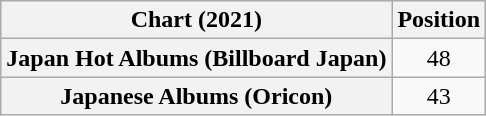<table class="wikitable plainrowheaders" style="text-align:center">
<tr>
<th scope="col">Chart (2021)</th>
<th scope="col">Position</th>
</tr>
<tr>
<th scope="row">Japan Hot Albums (Billboard Japan)</th>
<td>48</td>
</tr>
<tr>
<th scope="row">Japanese Albums (Oricon)</th>
<td>43</td>
</tr>
</table>
